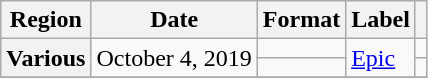<table class="wikitable plainrowheaders">
<tr>
<th scope="col">Region</th>
<th scope="col">Date</th>
<th scope="col">Format</th>
<th scope="col">Label</th>
<th scope="col"></th>
</tr>
<tr>
<th scope="row" rowspan="2">Various</th>
<td rowspan="2">October 4, 2019</td>
<td></td>
<td rowspan="2"><a href='#'>Epic</a></td>
<td style="text-align:center;"></td>
</tr>
<tr>
<td></td>
<td style="text-align:center;"></td>
</tr>
<tr>
</tr>
</table>
